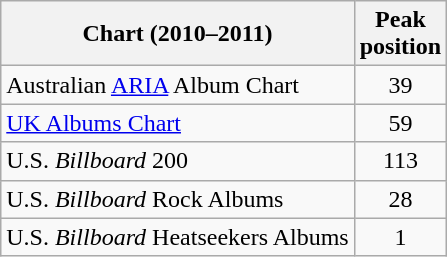<table class="wikitable">
<tr>
<th>Chart (2010–2011)</th>
<th>Peak<br>position</th>
</tr>
<tr>
<td>Australian <a href='#'>ARIA</a> Album Chart</td>
<td style="text-align:center;">39</td>
</tr>
<tr>
<td><a href='#'>UK Albums Chart</a></td>
<td align="center">59</td>
</tr>
<tr>
<td>U.S. <em>Billboard</em> 200</td>
<td style="text-align:center;">113</td>
</tr>
<tr>
<td>U.S. <em>Billboard</em> Rock Albums</td>
<td style="text-align:center;">28</td>
</tr>
<tr>
<td>U.S. <em>Billboard</em> Heatseekers Albums</td>
<td style="text-align:center;">1</td>
</tr>
</table>
